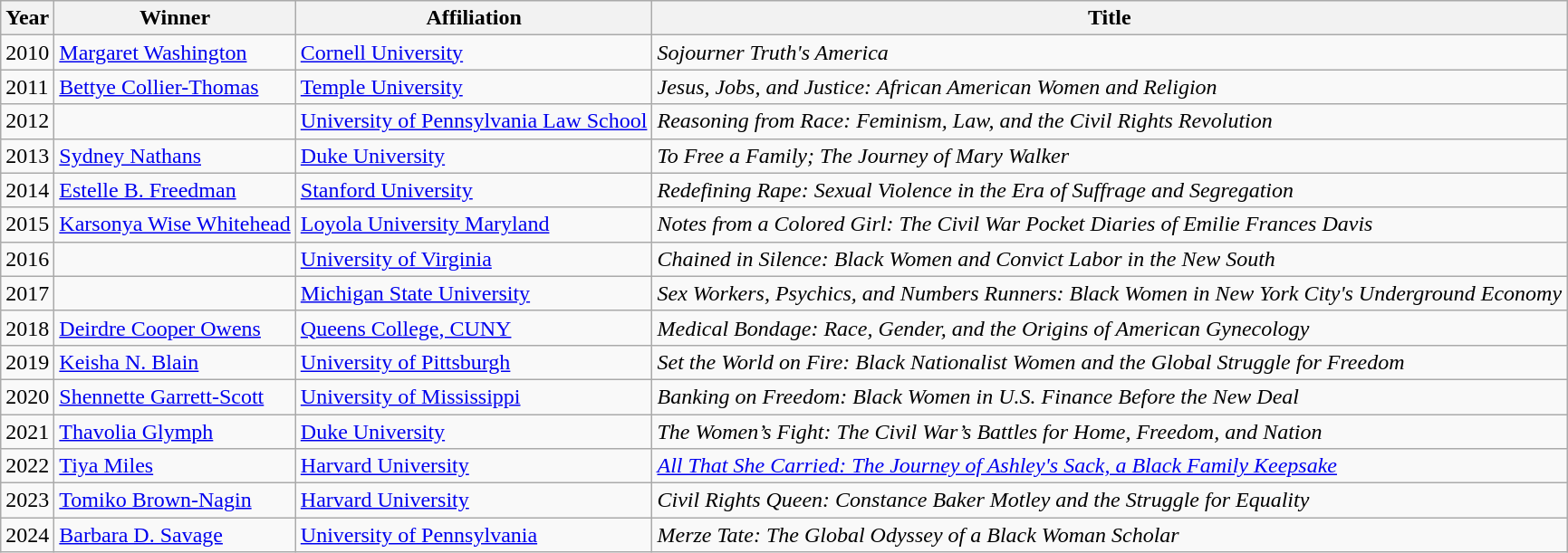<table class="wikitable">
<tr>
<th>Year</th>
<th>Winner</th>
<th>Affiliation</th>
<th>Title</th>
</tr>
<tr>
<td>2010</td>
<td><a href='#'>Margaret Washington</a></td>
<td><a href='#'>Cornell University</a></td>
<td><em>Sojourner Truth's America</em></td>
</tr>
<tr>
<td>2011</td>
<td><a href='#'>Bettye Collier-Thomas</a></td>
<td><a href='#'>Temple University</a></td>
<td><em>Jesus, Jobs, and Justice: African American Women and Religion</em></td>
</tr>
<tr>
<td>2012</td>
<td></td>
<td><a href='#'>University of Pennsylvania Law School</a></td>
<td><em>Reasoning from Race: Feminism, Law, and the Civil Rights Revolution</em></td>
</tr>
<tr>
<td>2013</td>
<td><a href='#'>Sydney Nathans</a></td>
<td><a href='#'>Duke University</a></td>
<td><em>To Free a Family; The Journey of Mary Walker</em></td>
</tr>
<tr>
<td>2014</td>
<td><a href='#'>Estelle B. Freedman</a></td>
<td><a href='#'>Stanford University</a></td>
<td><em>Redefining Rape: Sexual Violence in the Era of Suffrage and Segregation</em></td>
</tr>
<tr>
<td>2015</td>
<td><a href='#'>Karsonya Wise Whitehead</a></td>
<td><a href='#'>Loyola University Maryland</a></td>
<td><em>Notes from a Colored Girl: The Civil War Pocket Diaries of Emilie Frances Davis</em></td>
</tr>
<tr>
<td>2016</td>
<td></td>
<td><a href='#'>University of Virginia</a></td>
<td><em>Chained in Silence: Black Women and Convict Labor in the New South</em></td>
</tr>
<tr>
<td>2017</td>
<td></td>
<td><a href='#'>Michigan State University</a></td>
<td><em>Sex Workers, Psychics, and Numbers Runners: Black Women in New York City's Underground Economy</em></td>
</tr>
<tr>
<td>2018</td>
<td><a href='#'>Deirdre Cooper Owens</a></td>
<td><a href='#'>Queens College, CUNY</a></td>
<td><em>Medical Bondage: Race, Gender, and the Origins of American Gynecology</em></td>
</tr>
<tr>
<td>2019</td>
<td><a href='#'>Keisha N. Blain</a></td>
<td><a href='#'>University of Pittsburgh</a></td>
<td><em>Set the World on Fire: Black Nationalist Women and the Global Struggle for Freedom</em></td>
</tr>
<tr>
<td>2020</td>
<td><a href='#'>Shennette Garrett-Scott</a></td>
<td><a href='#'>University of Mississippi</a></td>
<td><em>Banking on Freedom: Black Women in U.S. Finance Before the New Deal</em></td>
</tr>
<tr>
<td>2021</td>
<td><a href='#'>Thavolia Glymph</a></td>
<td><a href='#'>Duke University</a></td>
<td><em>The Women’s Fight: The Civil War’s Battles for Home, Freedom, and Nation</em></td>
</tr>
<tr>
<td>2022</td>
<td><a href='#'>Tiya Miles</a></td>
<td><a href='#'>Harvard University</a></td>
<td><em><a href='#'>All That She Carried: The Journey of Ashley's Sack, a Black Family Keepsake</a></em></td>
</tr>
<tr>
<td>2023</td>
<td><a href='#'>Tomiko Brown-Nagin</a></td>
<td><a href='#'>Harvard University</a></td>
<td><em>Civil Rights Queen: Constance Baker Motley and the Struggle for Equality</em></td>
</tr>
<tr>
<td>2024</td>
<td><a href='#'>Barbara D. Savage</a></td>
<td><a href='#'>University of Pennsylvania</a></td>
<td><em>Merze Tate: The Global Odyssey of a Black Woman Scholar</em></td>
</tr>
</table>
